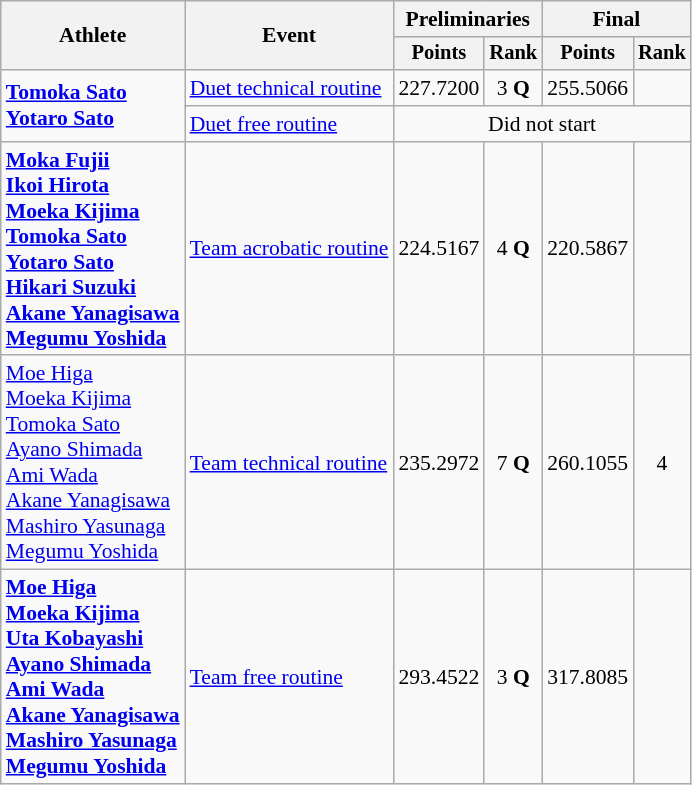<table class="wikitable" style="text-align:center; font-size:90%;">
<tr>
<th rowspan="2">Athlete</th>
<th rowspan="2">Event</th>
<th colspan="2">Preliminaries</th>
<th colspan="2">Final</th>
</tr>
<tr style="font-size:95%">
<th>Points</th>
<th>Rank</th>
<th>Points</th>
<th>Rank</th>
</tr>
<tr>
<td align=left rowspan=2><strong><a href='#'>Tomoka Sato</a><br> <a href='#'>Yotaro Sato</a></strong></td>
<td align=left><a href='#'>Duet technical routine</a></td>
<td>227.7200</td>
<td>3 <strong>Q</strong></td>
<td>255.5066</td>
<td></td>
</tr>
<tr>
<td align=left><a href='#'>Duet free routine</a></td>
<td colspan=4>Did not start</td>
</tr>
<tr>
<td align=left><strong><a href='#'>Moka Fujii</a><br> <a href='#'>Ikoi Hirota</a><br> <a href='#'>Moeka Kijima</a> <br> <a href='#'>Tomoka Sato</a><br> <a href='#'>Yotaro Sato</a><br> <a href='#'>Hikari Suzuki</a><br> <a href='#'>Akane Yanagisawa</a><br> <a href='#'>Megumu Yoshida</a></strong></td>
<td align=left><a href='#'>Team acrobatic routine</a></td>
<td>224.5167</td>
<td>4 <strong>Q</strong></td>
<td>220.5867</td>
<td></td>
</tr>
<tr>
<td align=left><a href='#'>Moe Higa</a><br> <a href='#'>Moeka Kijima</a><br> <a href='#'>Tomoka Sato</a><br> <a href='#'>Ayano Shimada</a><br> <a href='#'>Ami Wada</a><br> <a href='#'>Akane Yanagisawa</a><br> <a href='#'>Mashiro Yasunaga</a><br> <a href='#'>Megumu Yoshida</a></td>
<td align=left><a href='#'>Team technical routine</a></td>
<td>235.2972</td>
<td>7 <strong>Q</strong></td>
<td>260.1055</td>
<td>4</td>
</tr>
<tr>
<td align=left><strong><a href='#'>Moe Higa</a><br> <a href='#'>Moeka Kijima</a><br> <a href='#'>Uta Kobayashi</a><br> <a href='#'>Ayano Shimada</a><br> <a href='#'>Ami Wada</a><br> <a href='#'>Akane Yanagisawa</a><br> <a href='#'>Mashiro Yasunaga</a><br> <a href='#'>Megumu Yoshida</a></strong></td>
<td align=left><a href='#'>Team free routine</a></td>
<td>293.4522</td>
<td>3 <strong>Q</strong></td>
<td>317.8085</td>
<td></td>
</tr>
</table>
